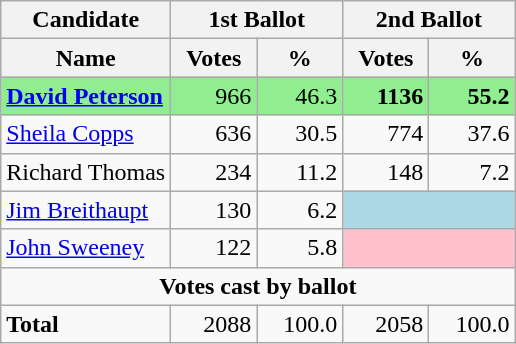<table class="wikitable">
<tr>
<th>Candidate</th>
<th colspan = "2">1st Ballot</th>
<th colspan = "2">2nd Ballot</th>
</tr>
<tr>
<th>Name</th>
<th width = "50">Votes</th>
<th width = "50">%</th>
<th width = "50">Votes</th>
<th width = "50">%</th>
</tr>
<tr style="text-align:right;background:lightgreen;">
<td style="text-align:left;"><strong><a href='#'>David Peterson</a></strong></td>
<td>966</td>
<td>46.3</td>
<td><strong>1136</strong></td>
<td><strong>55.2</strong></td>
</tr>
<tr style="text-align:right;">
<td style="text-align:left;"><a href='#'>Sheila Copps</a></td>
<td>636</td>
<td>30.5</td>
<td>774</td>
<td>37.6</td>
</tr>
<tr style="text-align:right;">
<td style="text-align:left;">Richard Thomas</td>
<td>234</td>
<td>11.2</td>
<td>148</td>
<td>7.2</td>
</tr>
<tr style="text-align:right;">
<td style="text-align:left;"><a href='#'>Jim Breithaupt</a></td>
<td>130</td>
<td>6.2</td>
<td style="text-align:left;background:lightblue" colspan = "2"></td>
</tr>
<tr style="text-align:right;">
<td style="text-align:left;"><a href='#'>John Sweeney</a></td>
<td>122</td>
<td>5.8</td>
<td style="text-align:left;background:pink" colspan = "2"></td>
</tr>
<tr style="text-align:center;">
<td colspan = "11"><strong>Votes cast by ballot</strong></td>
</tr>
<tr style="text-align:right;">
<td style="text-align:left;"><strong>Total</strong></td>
<td>2088</td>
<td>100.0</td>
<td>2058</td>
<td>100.0</td>
</tr>
</table>
